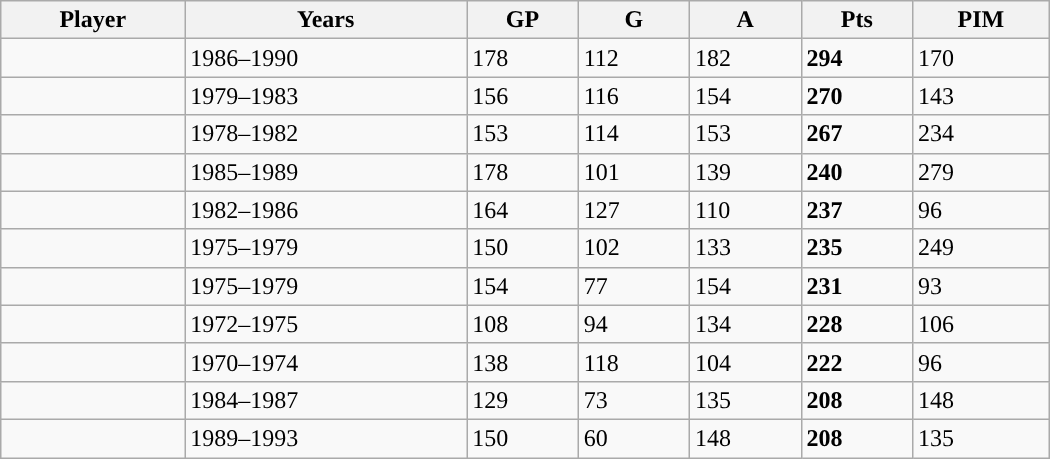<table class="wikitable sortable" width ="700" cellpadding="1" border="1" cellspacing="0">
<tr>
<th>Player</th>
<th>Years</th>
<th>GP</th>
<th>G</th>
<th>A</th>
<th>Pts</th>
<th>PIM</th>
</tr>
<tr>
<td></td>
<td>1986–1990</td>
<td>178</td>
<td>112</td>
<td>182</td>
<td><strong>294</strong></td>
<td>170</td>
</tr>
<tr>
<td></td>
<td>1979–1983</td>
<td>156</td>
<td>116</td>
<td>154</td>
<td><strong>270</strong></td>
<td>143</td>
</tr>
<tr>
<td></td>
<td>1978–1982</td>
<td>153</td>
<td>114</td>
<td>153</td>
<td><strong>267</strong></td>
<td>234</td>
</tr>
<tr>
<td></td>
<td>1985–1989</td>
<td>178</td>
<td>101</td>
<td>139</td>
<td><strong>240</strong></td>
<td>279</td>
</tr>
<tr>
<td></td>
<td>1982–1986</td>
<td>164</td>
<td>127</td>
<td>110</td>
<td><strong>237</strong></td>
<td>96</td>
</tr>
<tr>
<td></td>
<td>1975–1979</td>
<td>150</td>
<td>102</td>
<td>133</td>
<td><strong>235</strong></td>
<td>249</td>
</tr>
<tr>
<td></td>
<td>1975–1979</td>
<td>154</td>
<td>77</td>
<td>154</td>
<td><strong>231</strong></td>
<td>93</td>
</tr>
<tr>
<td></td>
<td>1972–1975</td>
<td>108</td>
<td>94</td>
<td>134</td>
<td><strong>228</strong></td>
<td>106</td>
</tr>
<tr>
<td></td>
<td>1970–1974</td>
<td>138</td>
<td>118</td>
<td>104</td>
<td><strong>222</strong></td>
<td>96</td>
</tr>
<tr>
<td></td>
<td>1984–1987</td>
<td>129</td>
<td>73</td>
<td>135</td>
<td><strong>208</strong></td>
<td>148</td>
</tr>
<tr>
<td></td>
<td>1989–1993</td>
<td>150</td>
<td>60</td>
<td>148</td>
<td><strong>208</strong></td>
<td>135</td>
</tr>
</table>
